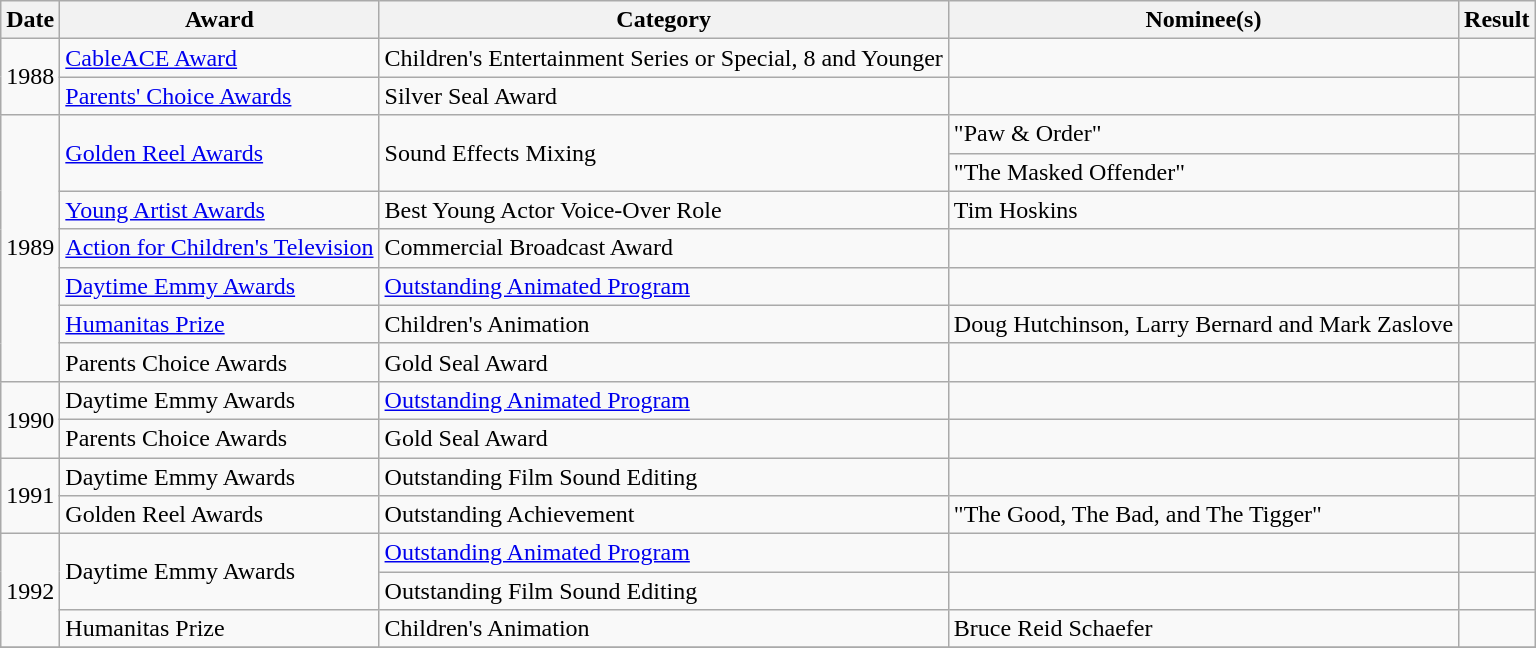<table class="wikitable sortable" style="margin-right: 0;">
<tr>
<th>Date</th>
<th>Award</th>
<th>Category</th>
<th>Nominee(s)</th>
<th>Result</th>
</tr>
<tr>
<td rowspan="2">1988</td>
<td><a href='#'>CableACE Award</a></td>
<td>Children's Entertainment Series or Special, 8 and Younger</td>
<td></td>
<td></td>
</tr>
<tr>
<td><a href='#'>Parents' Choice Awards</a></td>
<td>Silver Seal Award</td>
<td></td>
<td></td>
</tr>
<tr>
<td rowspan="7">1989</td>
<td rowspan="2"><a href='#'>Golden Reel Awards</a></td>
<td rowspan="2">Sound Effects Mixing</td>
<td>"Paw & Order"</td>
<td></td>
</tr>
<tr>
<td>"The Masked Offender"</td>
<td></td>
</tr>
<tr>
<td><a href='#'>Young Artist Awards</a></td>
<td>Best Young Actor Voice-Over Role</td>
<td>Tim Hoskins</td>
<td></td>
</tr>
<tr>
<td><a href='#'>Action for Children's Television</a></td>
<td>Commercial Broadcast Award</td>
<td></td>
<td></td>
</tr>
<tr>
<td><a href='#'>Daytime Emmy Awards</a></td>
<td><a href='#'>Outstanding Animated Program</a></td>
<td></td>
<td></td>
</tr>
<tr>
<td><a href='#'>Humanitas Prize</a></td>
<td>Children's Animation</td>
<td>Doug Hutchinson, Larry Bernard and Mark Zaslove<br></td>
<td></td>
</tr>
<tr>
<td>Parents Choice Awards</td>
<td>Gold Seal Award</td>
<td></td>
<td></td>
</tr>
<tr>
<td rowspan="2">1990</td>
<td>Daytime Emmy Awards</td>
<td><a href='#'>Outstanding Animated Program</a></td>
<td></td>
<td></td>
</tr>
<tr>
<td>Parents Choice Awards</td>
<td>Gold Seal Award</td>
<td></td>
<td></td>
</tr>
<tr>
<td rowspan="2">1991</td>
<td>Daytime Emmy Awards</td>
<td>Outstanding Film Sound Editing</td>
<td></td>
<td></td>
</tr>
<tr>
<td>Golden Reel Awards</td>
<td>Outstanding Achievement</td>
<td>"The Good, The Bad, and The Tigger"</td>
<td></td>
</tr>
<tr>
<td rowspan="3">1992</td>
<td rowspan="2">Daytime Emmy Awards</td>
<td><a href='#'>Outstanding Animated Program</a></td>
<td></td>
<td></td>
</tr>
<tr>
<td>Outstanding Film Sound Editing</td>
<td></td>
<td></td>
</tr>
<tr>
<td>Humanitas Prize</td>
<td>Children's Animation</td>
<td>Bruce Reid Schaefer<br></td>
<td><br></td>
</tr>
<tr>
</tr>
</table>
